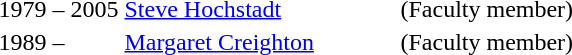<table>
<tr>
<td width="80">1979 – 2005</td>
<td width="180"><a href='#'>Steve Hochstadt</a></td>
<td>(Faculty member)</td>
</tr>
<tr>
<td>1989 –</td>
<td><a href='#'>Margaret Creighton</a></td>
<td>(Faculty member)</td>
</tr>
</table>
